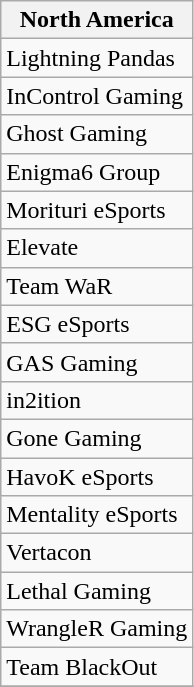<table class="wikitable" style="display: inline-table;">
<tr>
<th>North America</th>
</tr>
<tr>
<td>Lightning Pandas</td>
</tr>
<tr>
<td>InControl Gaming</td>
</tr>
<tr>
<td>Ghost Gaming</td>
</tr>
<tr>
<td>Enigma6 Group</td>
</tr>
<tr>
<td>Morituri eSports</td>
</tr>
<tr>
<td>Elevate</td>
</tr>
<tr>
<td>Team WaR</td>
</tr>
<tr>
<td>ESG eSports</td>
</tr>
<tr>
<td>GAS Gaming</td>
</tr>
<tr>
<td>in2ition</td>
</tr>
<tr>
<td>Gone Gaming</td>
</tr>
<tr>
<td>HavoK eSports</td>
</tr>
<tr>
<td>Mentality eSports</td>
</tr>
<tr>
<td>Vertacon</td>
</tr>
<tr>
<td>Lethal Gaming</td>
</tr>
<tr>
<td>WrangleR Gaming</td>
</tr>
<tr>
<td>Team BlackOut</td>
</tr>
<tr>
</tr>
</table>
